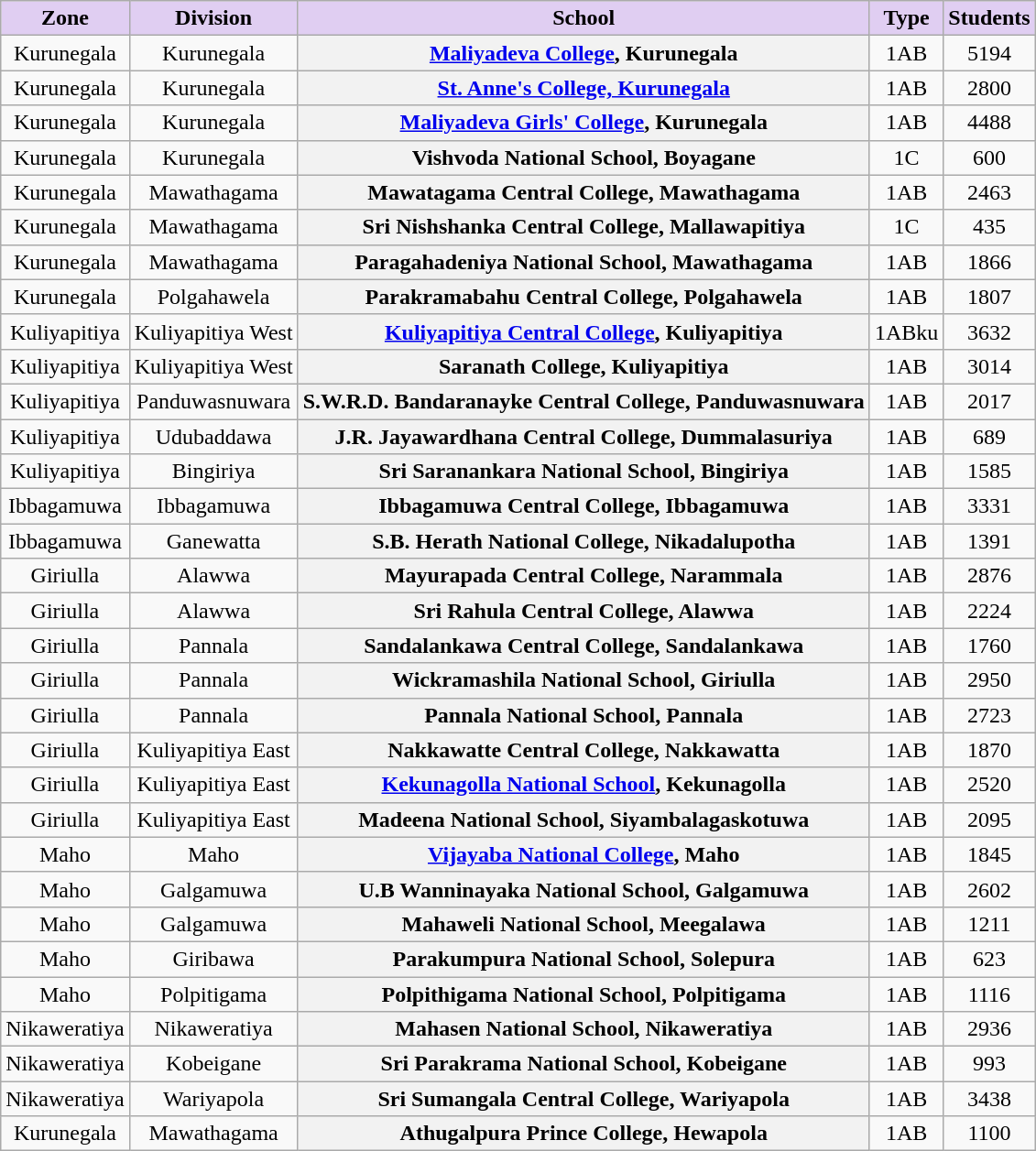<table class="wikitable sortable" style="text-align:center; font-size:100%">
<tr valign=bottom>
<th style="background-color:#E0CEF2;">Zone</th>
<th style="background-color:#E0CEF2;">Division</th>
<th style="background-color:#E0CEF2;">School</th>
<th style="background-color:#E0CEF2;">Type</th>
<th style="background-color:#E0CEF2;">Students</th>
</tr>
<tr>
<td>Kurunegala</td>
<td>Kurunegala</td>
<th><a href='#'>Maliyadeva College</a>, Kurunegala</th>
<td>1AB</td>
<td>5194</td>
</tr>
<tr>
<td>Kurunegala</td>
<td>Kurunegala</td>
<th><a href='#'>St. Anne's College, Kurunegala</a></th>
<td>1AB</td>
<td>2800</td>
</tr>
<tr>
<td>Kurunegala</td>
<td>Kurunegala</td>
<th><a href='#'>Maliyadeva Girls' College</a>, Kurunegala</th>
<td>1AB</td>
<td>4488</td>
</tr>
<tr>
<td>Kurunegala</td>
<td>Kurunegala</td>
<th>Vishvoda National School, Boyagane</th>
<td>1C</td>
<td>600</td>
</tr>
<tr>
<td>Kurunegala</td>
<td>Mawathagama</td>
<th>Mawatagama Central College, Mawathagama</th>
<td>1AB</td>
<td>2463</td>
</tr>
<tr>
<td>Kurunegala</td>
<td>Mawathagama</td>
<th>Sri Nishshanka Central College, Mallawapitiya</th>
<td>1C</td>
<td>435</td>
</tr>
<tr>
<td>Kurunegala</td>
<td>Mawathagama</td>
<th>Paragahadeniya National School, Mawathagama</th>
<td>1AB</td>
<td>1866</td>
</tr>
<tr>
<td>Kurunegala</td>
<td>Polgahawela</td>
<th>Parakramabahu Central College, Polgahawela</th>
<td>1AB</td>
<td>1807</td>
</tr>
<tr>
<td>Kuliyapitiya</td>
<td>Kuliyapitiya West</td>
<th><a href='#'>Kuliyapitiya Central College</a>, Kuliyapitiya</th>
<td>1ABku</td>
<td>3632</td>
</tr>
<tr>
<td>Kuliyapitiya</td>
<td>Kuliyapitiya West</td>
<th>Saranath College, Kuliyapitiya</th>
<td>1AB</td>
<td>3014</td>
</tr>
<tr>
<td>Kuliyapitiya</td>
<td>Panduwasnuwara</td>
<th>S.W.R.D. Bandaranayke Central College, Panduwasnuwara</th>
<td>1AB</td>
<td>2017</td>
</tr>
<tr>
<td>Kuliyapitiya</td>
<td>Udubaddawa</td>
<th>J.R. Jayawardhana Central College, Dummalasuriya</th>
<td>1AB</td>
<td>689</td>
</tr>
<tr>
<td>Kuliyapitiya</td>
<td>Bingiriya</td>
<th>Sri Saranankara National School, Bingiriya</th>
<td>1AB</td>
<td>1585</td>
</tr>
<tr>
<td>Ibbagamuwa</td>
<td>Ibbagamuwa</td>
<th>Ibbagamuwa Central College, Ibbagamuwa</th>
<td>1AB</td>
<td>3331</td>
</tr>
<tr>
<td>Ibbagamuwa</td>
<td>Ganewatta</td>
<th>S.B. Herath National College, Nikadalupotha</th>
<td>1AB</td>
<td>1391</td>
</tr>
<tr>
<td>Giriulla</td>
<td>Alawwa</td>
<th>Mayurapada Central College, Narammala</th>
<td>1AB</td>
<td>2876</td>
</tr>
<tr>
<td>Giriulla</td>
<td>Alawwa</td>
<th>Sri Rahula Central College, Alawwa</th>
<td>1AB</td>
<td>2224</td>
</tr>
<tr>
<td>Giriulla</td>
<td>Pannala</td>
<th>Sandalankawa Central College, Sandalankawa</th>
<td>1AB</td>
<td>1760</td>
</tr>
<tr>
<td>Giriulla</td>
<td>Pannala</td>
<th>Wickramashila National School, Giriulla</th>
<td>1AB</td>
<td>2950</td>
</tr>
<tr>
<td>Giriulla</td>
<td>Pannala</td>
<th>Pannala National School, Pannala</th>
<td>1AB</td>
<td>2723</td>
</tr>
<tr>
<td>Giriulla</td>
<td>Kuliyapitiya East</td>
<th>Nakkawatte Central College, Nakkawatta</th>
<td>1AB</td>
<td>1870</td>
</tr>
<tr>
<td>Giriulla</td>
<td>Kuliyapitiya East</td>
<th><a href='#'>Kekunagolla National School</a>, Kekunagolla</th>
<td>1AB</td>
<td>2520</td>
</tr>
<tr>
<td>Giriulla</td>
<td>Kuliyapitiya East</td>
<th>Madeena National School, Siyambalagaskotuwa</th>
<td>1AB</td>
<td>2095</td>
</tr>
<tr>
<td>Maho</td>
<td>Maho</td>
<th><a href='#'>Vijayaba National College</a>, Maho</th>
<td>1AB</td>
<td>1845</td>
</tr>
<tr>
<td>Maho</td>
<td>Galgamuwa</td>
<th>U.B Wanninayaka National School, Galgamuwa</th>
<td>1AB</td>
<td>2602</td>
</tr>
<tr>
<td>Maho</td>
<td>Galgamuwa</td>
<th>Mahaweli National School, Meegalawa</th>
<td>1AB</td>
<td>1211</td>
</tr>
<tr>
<td>Maho</td>
<td>Giribawa</td>
<th>Parakumpura National School, Solepura</th>
<td>1AB</td>
<td>623</td>
</tr>
<tr>
<td>Maho</td>
<td>Polpitigama</td>
<th>Polpithigama National School, Polpitigama</th>
<td>1AB</td>
<td>1116</td>
</tr>
<tr>
<td>Nikaweratiya</td>
<td>Nikaweratiya</td>
<th>Mahasen National School, Nikaweratiya</th>
<td>1AB</td>
<td>2936</td>
</tr>
<tr>
<td>Nikaweratiya</td>
<td>Kobeigane</td>
<th>Sri Parakrama National School, Kobeigane</th>
<td>1AB</td>
<td>993</td>
</tr>
<tr>
<td>Nikaweratiya</td>
<td>Wariyapola</td>
<th>Sri Sumangala Central College, Wariyapola</th>
<td>1AB</td>
<td>3438</td>
</tr>
<tr>
<td>Kurunegala</td>
<td>Mawathagama</td>
<th>Athugalpura Prince College, Hewapola</th>
<td>1AB</td>
<td>1100</td>
</tr>
</table>
